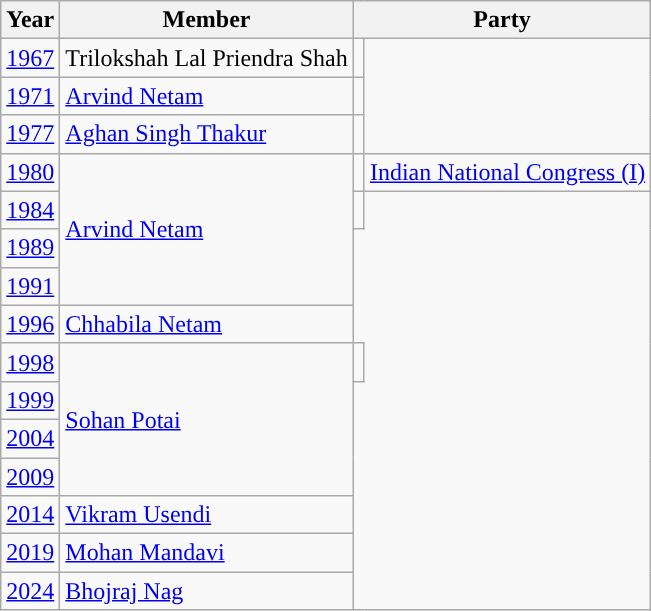<table class="wikitable">
<tr>
<th>Year</th>
<th>Member</th>
<th colspan=2>Party</th>
</tr>
<tr>
<td><a href='#'>1967</a></td>
<td>Trilokshah Lal Priendra Shah</td>
<td></td>
</tr>
<tr>
<td><a href='#'>1971</a></td>
<td><a href='#'>Arvind Netam</a></td>
<td></td>
</tr>
<tr>
<td><a href='#'>1977</a></td>
<td><a href='#'>Aghan Singh Thakur</a></td>
<td></td>
</tr>
<tr>
<td><a href='#'>1980</a></td>
<td rowspan="4"><a href='#'>Arvind Netam</a></td>
<td style="background-color: "></td>
<td><a href='#'>Indian National Congress (I)</a></td>
</tr>
<tr>
<td><a href='#'>1984</a></td>
<td></td>
</tr>
<tr>
<td><a href='#'>1989</a></td>
</tr>
<tr>
<td><a href='#'>1991</a></td>
</tr>
<tr>
<td><a href='#'>1996</a></td>
<td><a href='#'>Chhabila Netam</a></td>
</tr>
<tr>
<td><a href='#'>1998</a></td>
<td rowspan="4"><a href='#'>Sohan Potai</a></td>
<td></td>
</tr>
<tr>
<td><a href='#'>1999</a></td>
</tr>
<tr>
<td><a href='#'>2004</a></td>
</tr>
<tr>
<td><a href='#'>2009</a></td>
</tr>
<tr>
<td><a href='#'>2014</a></td>
<td><a href='#'>Vikram Usendi</a></td>
</tr>
<tr>
<td><a href='#'>2019</a></td>
<td><a href='#'>Mohan Mandavi</a></td>
</tr>
<tr>
<td><a href='#'>2024</a></td>
<td><a href='#'>Bhojraj Nag</a></td>
</tr>
</table>
